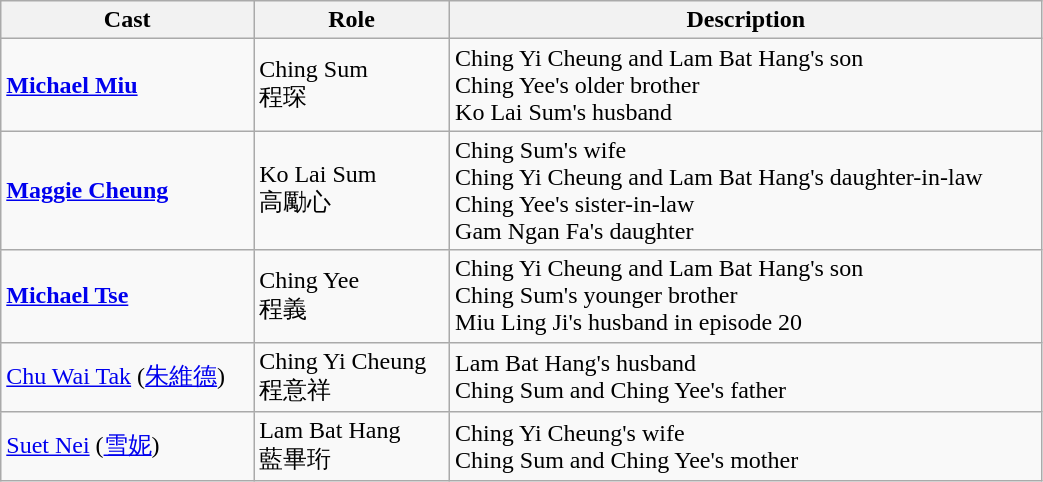<table class="wikitable" width="55%">
<tr>
<th>Cast</th>
<th>Role</th>
<th>Description</th>
</tr>
<tr>
<td><strong><a href='#'>Michael Miu</a></strong></td>
<td>Ching Sum <br> 程琛</td>
<td>Ching Yi Cheung and Lam Bat Hang's son <br> Ching Yee's older brother <br> Ko Lai Sum's husband</td>
</tr>
<tr>
<td><strong><a href='#'>Maggie Cheung</a></strong></td>
<td>Ko Lai Sum <br> 高勵心</td>
<td>Ching Sum's wife <br> Ching Yi Cheung and Lam Bat Hang's daughter-in-law <br> Ching Yee's sister-in-law <br> Gam Ngan Fa's daughter</td>
</tr>
<tr>
<td><strong><a href='#'>Michael Tse</a></strong></td>
<td>Ching Yee <br> 程義</td>
<td>Ching Yi Cheung and Lam Bat Hang's son <br> Ching Sum's younger brother <br> Miu Ling Ji's husband in episode 20</td>
</tr>
<tr>
<td><a href='#'>Chu Wai Tak</a> (<a href='#'>朱維德</a>)</td>
<td>Ching Yi Cheung <br> 程意祥</td>
<td>Lam Bat Hang's husband <br> Ching Sum and Ching Yee's father</td>
</tr>
<tr>
<td><a href='#'>Suet Nei</a> (<a href='#'>雪妮</a>)</td>
<td>Lam Bat Hang <br> 藍畢珩</td>
<td>Ching Yi Cheung's wife <br> Ching Sum and Ching Yee's mother</td>
</tr>
</table>
